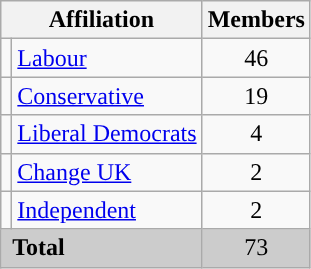<table class="wikitable">
<tr>
<th colspan="2">Affiliation</th>
<th>Members</th>
</tr>
<tr>
<td></td>
<td><a href='#'>Labour</a></td>
<td style="text-align:center;">46</td>
</tr>
<tr>
<td></td>
<td><a href='#'>Conservative</a></td>
<td style="text-align:center;">19</td>
</tr>
<tr>
<td></td>
<td><a href='#'>Liberal Democrats</a></td>
<td style="text-align:center;">4</td>
</tr>
<tr>
<td></td>
<td><a href='#'>Change UK</a></td>
<td style="text-align:center;">2</td>
</tr>
<tr>
<td></td>
<td><a href='#'>Independent</a></td>
<td style="text-align:center;">2</td>
</tr>
<tr style="background:#ccc;">
<td colspan="2"> <strong>Total</strong></td>
<td style="text-align:center;">73</td>
</tr>
</table>
